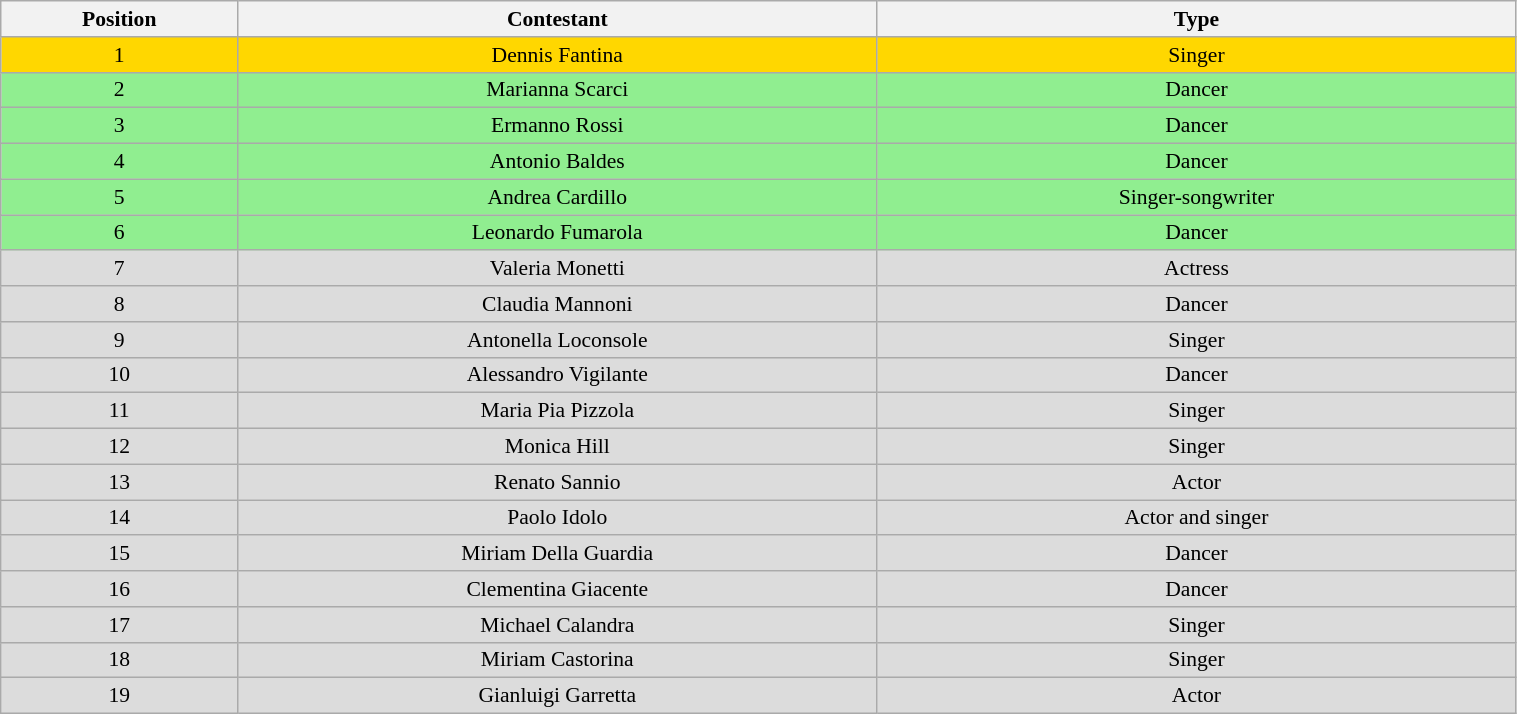<table class="wikitable" style="text-align:center; font-size:90%; border-collapse:collapse;" width=80%>
<tr>
<th width=4%>Position</th>
<th width="12%" align="center">Contestant</th>
<th width=12%>Type</th>
</tr>
<tr>
<td style="color:black; background:gold;">1</td>
<td style="color:black; background:gold;">Dennis Fantina</td>
<td style="color:black; background:gold;">Singer</td>
</tr>
<tr>
<td style="color:black; background:LightGreen;">2</td>
<td style="color:black; background:LightGreen;">Marianna Scarci</td>
<td style="color:black; background:LightGreen;">Dancer</td>
</tr>
<tr>
<td style="color:black; background:LightGreen;">3</td>
<td style="color:black; background:LightGreen;">Ermanno Rossi</td>
<td style="color:black; background:LightGreen;">Dancer</td>
</tr>
<tr>
<td style="color:black; background:LightGreen;">4</td>
<td style="color:black; background:LightGreen;">Antonio Baldes</td>
<td style="color:black; background:LightGreen;">Dancer</td>
</tr>
<tr>
<td style="color:black; background:LightGreen;">5</td>
<td style="color:black; background:LightGreen;">Andrea Cardillo</td>
<td style="color:black; background:LightGreen;">Singer-songwriter</td>
</tr>
<tr>
<td style="color:black; background:LightGreen;">6</td>
<td style="color:black; background:LightGreen;">Leonardo Fumarola</td>
<td style="color:black; background:LightGreen;">Dancer</td>
</tr>
<tr>
<td style="background:#DCDCDC;">7</td>
<td style="background:#DCDCDC;">Valeria Monetti</td>
<td style="background:#DCDCDC;">Actress</td>
</tr>
<tr>
<td style="background:#DCDCDC;">8</td>
<td style="background:#DCDCDC;">Claudia Mannoni</td>
<td style="background:#DCDCDC;">Dancer</td>
</tr>
<tr>
<td style="background:#DCDCDC;">9</td>
<td style="background:#DCDCDC;">Antonella Loconsole</td>
<td style="background:#DCDCDC;">Singer</td>
</tr>
<tr>
<td style="background:#DCDCDC;">10</td>
<td style="background:#DCDCDC;">Alessandro Vigilante</td>
<td style="background:#DCDCDC;">Dancer</td>
</tr>
<tr>
<td style="background:#DCDCDC;">11</td>
<td style="background:#DCDCDC;">Maria Pia Pizzola</td>
<td style="background:#DCDCDC;">Singer</td>
</tr>
<tr>
<td style="background:#DCDCDC;">12</td>
<td style="background:#DCDCDC;">Monica Hill</td>
<td style="background:#DCDCDC;">Singer</td>
</tr>
<tr>
<td style="background:#DCDCDC;">13</td>
<td style="background:#DCDCDC;">Renato Sannio</td>
<td style="background:#DCDCDC;">Actor</td>
</tr>
<tr>
<td style="background:#DCDCDC;">14</td>
<td style="background:#DCDCDC;">Paolo Idolo</td>
<td style="background:#DCDCDC;">Actor and singer</td>
</tr>
<tr>
<td style="background:#DCDCDC;">15</td>
<td style="background:#DCDCDC;">Miriam Della Guardia</td>
<td style="background:#DCDCDC;">Dancer</td>
</tr>
<tr>
<td style="background:#DCDCDC;">16</td>
<td style="background:#DCDCDC;">Clementina Giacente</td>
<td style="background:#DCDCDC;">Dancer</td>
</tr>
<tr>
<td style="background:#DCDCDC;">17</td>
<td style="background:#DCDCDC;">Michael Calandra</td>
<td style="background:#DCDCDC;">Singer</td>
</tr>
<tr>
<td style="background:#DCDCDC;">18</td>
<td style="background:#DCDCDC;">Miriam Castorina</td>
<td style="background:#DCDCDC;">Singer</td>
</tr>
<tr>
<td style="background:#DCDCDC;">19</td>
<td style="background:#DCDCDC;">Gianluigi Garretta</td>
<td style="background:#DCDCDC;">Actor</td>
</tr>
</table>
